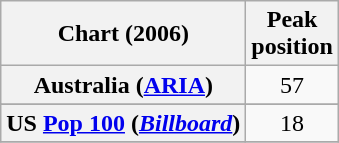<table class="wikitable sortable plainrowheaders">
<tr>
<th>Chart (2006)</th>
<th align="center">Peak<br>position</th>
</tr>
<tr>
<th scope="row">Australia (<a href='#'>ARIA</a>)</th>
<td align="center">57</td>
</tr>
<tr>
</tr>
<tr>
</tr>
<tr>
</tr>
<tr>
</tr>
<tr>
</tr>
<tr>
<th scope="row">US <a href='#'>Pop 100</a> (<em><a href='#'>Billboard</a></em>)</th>
<td align="center">18</td>
</tr>
<tr>
</tr>
</table>
